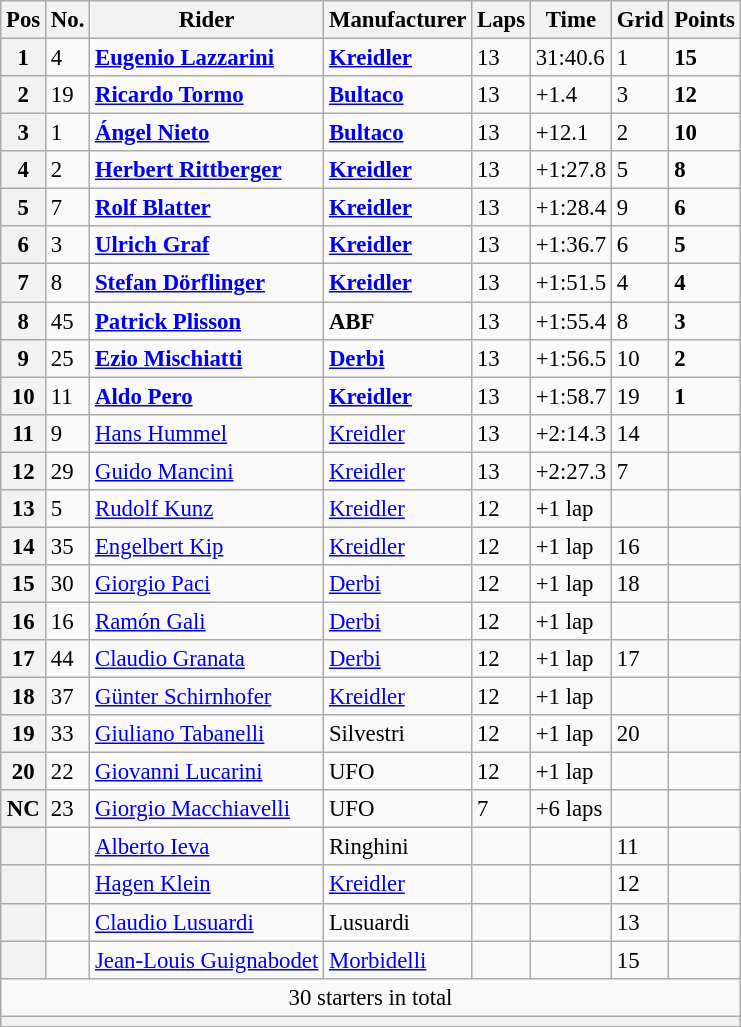<table class="wikitable" style="font-size: 95%;">
<tr>
<th>Pos</th>
<th>No.</th>
<th>Rider</th>
<th>Manufacturer</th>
<th>Laps</th>
<th>Time</th>
<th>Grid</th>
<th>Points</th>
</tr>
<tr>
<th>1</th>
<td>4</td>
<td> <strong><a href='#'>Eugenio Lazzarini</a></strong></td>
<td><strong><a href='#'>Kreidler</a></strong></td>
<td>13</td>
<td>31:40.6</td>
<td>1</td>
<td><strong>15</strong></td>
</tr>
<tr>
<th>2</th>
<td>19</td>
<td> <strong><a href='#'>Ricardo Tormo</a></strong></td>
<td><strong><a href='#'>Bultaco</a></strong></td>
<td>13</td>
<td>+1.4</td>
<td>3</td>
<td><strong>12</strong></td>
</tr>
<tr>
<th>3</th>
<td>1</td>
<td> <strong><a href='#'>Ángel Nieto</a></strong></td>
<td><strong><a href='#'>Bultaco</a></strong></td>
<td>13</td>
<td>+12.1</td>
<td>2</td>
<td><strong>10</strong></td>
</tr>
<tr>
<th>4</th>
<td>2</td>
<td> <strong><a href='#'>Herbert Rittberger</a></strong></td>
<td><strong><a href='#'>Kreidler</a></strong></td>
<td>13</td>
<td>+1:27.8</td>
<td>5</td>
<td><strong>8</strong></td>
</tr>
<tr>
<th>5</th>
<td>7</td>
<td> <strong><a href='#'>Rolf Blatter</a></strong></td>
<td><strong><a href='#'>Kreidler</a></strong></td>
<td>13</td>
<td>+1:28.4</td>
<td>9</td>
<td><strong>6</strong></td>
</tr>
<tr>
<th>6</th>
<td>3</td>
<td> <strong><a href='#'>Ulrich Graf</a></strong></td>
<td><strong><a href='#'>Kreidler</a></strong></td>
<td>13</td>
<td>+1:36.7</td>
<td>6</td>
<td><strong>5</strong></td>
</tr>
<tr>
<th>7</th>
<td>8</td>
<td> <strong><a href='#'>Stefan Dörflinger</a></strong></td>
<td><strong><a href='#'>Kreidler</a></strong></td>
<td>13</td>
<td>+1:51.5</td>
<td>4</td>
<td><strong>4</strong></td>
</tr>
<tr>
<th>8</th>
<td>45</td>
<td> <strong><a href='#'>Patrick Plisson</a></strong></td>
<td><strong>ABF</strong></td>
<td>13</td>
<td>+1:55.4</td>
<td>8</td>
<td><strong>3</strong></td>
</tr>
<tr>
<th>9</th>
<td>25</td>
<td> <strong><a href='#'>Ezio Mischiatti</a></strong></td>
<td><strong><a href='#'>Derbi</a></strong></td>
<td>13</td>
<td>+1:56.5</td>
<td>10</td>
<td><strong>2</strong></td>
</tr>
<tr>
<th>10</th>
<td>11</td>
<td> <strong><a href='#'>Aldo Pero</a></strong></td>
<td><strong><a href='#'>Kreidler</a></strong></td>
<td>13</td>
<td>+1:58.7</td>
<td>19</td>
<td><strong>1</strong></td>
</tr>
<tr>
<th>11</th>
<td>9</td>
<td> <a href='#'>Hans Hummel</a></td>
<td><a href='#'>Kreidler</a></td>
<td>13</td>
<td>+2:14.3</td>
<td>14</td>
<td></td>
</tr>
<tr>
<th>12</th>
<td>29</td>
<td> <a href='#'>Guido Mancini</a></td>
<td><a href='#'>Kreidler</a></td>
<td>13</td>
<td>+2:27.3</td>
<td>7</td>
<td></td>
</tr>
<tr>
<th>13</th>
<td>5</td>
<td> <a href='#'>Rudolf Kunz</a></td>
<td><a href='#'>Kreidler</a></td>
<td>12</td>
<td>+1 lap</td>
<td></td>
<td></td>
</tr>
<tr>
<th>14</th>
<td>35</td>
<td> <a href='#'>Engelbert Kip</a></td>
<td><a href='#'>Kreidler</a></td>
<td>12</td>
<td>+1 lap</td>
<td>16</td>
<td></td>
</tr>
<tr>
<th>15</th>
<td>30</td>
<td> <a href='#'>Giorgio Paci</a></td>
<td><a href='#'>Derbi</a></td>
<td>12</td>
<td>+1 lap</td>
<td>18</td>
<td></td>
</tr>
<tr>
<th>16</th>
<td>16</td>
<td> <a href='#'>Ramón Gali</a></td>
<td><a href='#'>Derbi</a></td>
<td>12</td>
<td>+1 lap</td>
<td></td>
<td></td>
</tr>
<tr>
<th>17</th>
<td>44</td>
<td> <a href='#'>Claudio Granata</a></td>
<td><a href='#'>Derbi</a></td>
<td>12</td>
<td>+1 lap</td>
<td>17</td>
<td></td>
</tr>
<tr>
<th>18</th>
<td>37</td>
<td> <a href='#'>Günter Schirnhofer</a></td>
<td><a href='#'>Kreidler</a></td>
<td>12</td>
<td>+1 lap</td>
<td></td>
<td></td>
</tr>
<tr>
<th>19</th>
<td>33</td>
<td> <a href='#'>Giuliano Tabanelli</a></td>
<td>Silvestri</td>
<td>12</td>
<td>+1 lap</td>
<td>20</td>
<td></td>
</tr>
<tr>
<th>20</th>
<td>22</td>
<td> <a href='#'>Giovanni Lucarini</a></td>
<td>UFO</td>
<td>12</td>
<td>+1 lap</td>
<td></td>
<td></td>
</tr>
<tr>
<th>NC</th>
<td>23</td>
<td> <a href='#'>Giorgio Macchiavelli</a></td>
<td>UFO</td>
<td>7</td>
<td>+6 laps</td>
<td></td>
<td></td>
</tr>
<tr>
<th></th>
<td></td>
<td> <a href='#'>Alberto Ieva</a></td>
<td>Ringhini</td>
<td></td>
<td></td>
<td>11</td>
<td></td>
</tr>
<tr>
<th></th>
<td></td>
<td> <a href='#'>Hagen Klein</a></td>
<td><a href='#'>Kreidler</a></td>
<td></td>
<td></td>
<td>12</td>
<td></td>
</tr>
<tr>
<th></th>
<td></td>
<td> <a href='#'>Claudio Lusuardi</a></td>
<td>Lusuardi</td>
<td></td>
<td></td>
<td>13</td>
<td></td>
</tr>
<tr>
<th></th>
<td></td>
<td> <a href='#'>Jean-Louis Guignabodet</a></td>
<td><a href='#'>Morbidelli</a></td>
<td></td>
<td></td>
<td>15</td>
<td></td>
</tr>
<tr>
<td colspan=8 align=center>30 starters in total</td>
</tr>
<tr>
<th colspan=8></th>
</tr>
</table>
